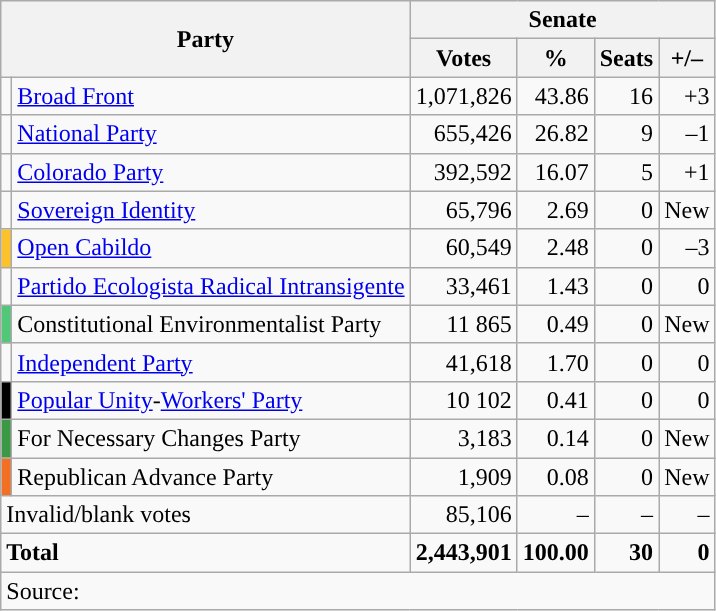<table class="wikitable sortable" style="text-align:right">
<tr>
<th colspan="2" rowspan="2">Party</th>
<th colspan="4">Senate</th>
</tr>
<tr>
<th>Votes</th>
<th>%</th>
<th>Seats</th>
<th>+/–</th>
</tr>
<tr>
<td style="background-color:"></td>
<td align="left"><a href='#'>Broad Front</a></td>
<td>1,071,826</td>
<td>43.86</td>
<td>16</td>
<td>+3</td>
</tr>
<tr>
<td style="background-color:"></td>
<td align="left"><a href='#'>National Party</a></td>
<td>655,426</td>
<td>26.82</td>
<td>9</td>
<td>–1</td>
</tr>
<tr>
<td style="background-color:"></td>
<td align="left"><a href='#'>Colorado Party</a></td>
<td>392,592</td>
<td>16.07</td>
<td>5</td>
<td>+1</td>
</tr>
<tr>
<td style="background-color:"></td>
<td align="left"><a href='#'>Sovereign Identity</a></td>
<td>65,796</td>
<td>2.69</td>
<td>0</td>
<td>New</td>
</tr>
<tr>
<td style="color:inherit;background:#FBC22B"></td>
<td align="left"><a href='#'>Open Cabildo</a></td>
<td>60,549</td>
<td>2.48</td>
<td>0</td>
<td>–3</td>
</tr>
<tr>
<td style="background-color:"></td>
<td align="left"><a href='#'>Partido Ecologista Radical Intransigente</a></td>
<td>33,461</td>
<td>1.43</td>
<td>0</td>
<td>0</td>
</tr>
<tr>
<td style="background-color:#50C878"></td>
<td align="left">Constitutional Environmentalist Party</td>
<td>11 865</td>
<td>0.49</td>
<td>0</td>
<td>New</td>
</tr>
<tr>
<td style="background-color:"></td>
<td align="left"><a href='#'>Independent Party</a></td>
<td>41,618</td>
<td>1.70</td>
<td>0</td>
<td>0</td>
</tr>
<tr>
<td style="color:inherit;background:#000000"></td>
<td align="left"><a href='#'>Popular Unity</a>-<a href='#'>Workers' Party</a></td>
<td>10 102</td>
<td>0.41</td>
<td>0</td>
<td>0</td>
</tr>
<tr>
<td style="color:inherit;background:#3B9945"></td>
<td align="left">For Necessary Changes Party</td>
<td>3,183</td>
<td>0.14</td>
<td>0</td>
<td>New</td>
</tr>
<tr>
<td style="color:inherit;background:#F36F21"></td>
<td align="left">Republican Advance Party</td>
<td>1,909</td>
<td>0.08</td>
<td>0</td>
<td>New</td>
</tr>
<tr>
<td colspan="2" align="left">Invalid/blank votes</td>
<td>85,106</td>
<td>–</td>
<td>–</td>
<td>–</td>
</tr>
<tr>
<td colspan="2" align="left"><strong>Total</strong></td>
<td><strong>2,443,901</strong></td>
<td><strong>100.00</strong></td>
<td><strong>30</strong></td>
<td><strong>0</strong></td>
</tr>
<tr>
<td colspan="6" align="left">Source: </td>
</tr>
</table>
